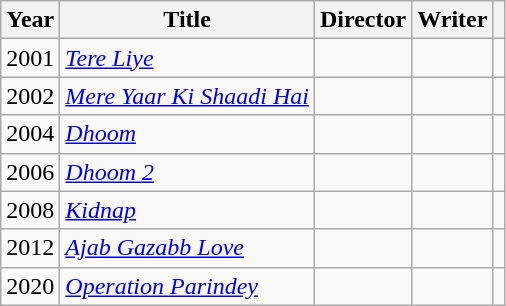<table class="wikitable sortable">
<tr>
<th>Year</th>
<th>Title</th>
<th>Director</th>
<th>Writer</th>
<th></th>
</tr>
<tr>
<td>2001</td>
<td><a href='#'><em>Tere Liye</em></a></td>
<td></td>
<td></td>
<td></td>
</tr>
<tr>
<td>2002</td>
<td><em><a href='#'>Mere Yaar Ki Shaadi Hai</a></em></td>
<td></td>
<td></td>
<td></td>
</tr>
<tr>
<td>2004</td>
<td><em><a href='#'>Dhoom</a></em></td>
<td></td>
<td></td>
<td></td>
</tr>
<tr>
<td>2006</td>
<td><em><a href='#'>Dhoom 2</a></em></td>
<td></td>
<td></td>
<td></td>
</tr>
<tr>
<td>2008</td>
<td><em><a href='#'>Kidnap</a></em></td>
<td></td>
<td></td>
<td></td>
</tr>
<tr>
<td>2012</td>
<td><em><a href='#'>Ajab Gazabb Love</a></em></td>
<td></td>
<td></td>
<td></td>
</tr>
<tr>
<td>2020</td>
<td><em><a href='#'>Operation Parindey</a></em></td>
<td></td>
<td></td>
<td></td>
</tr>
</table>
